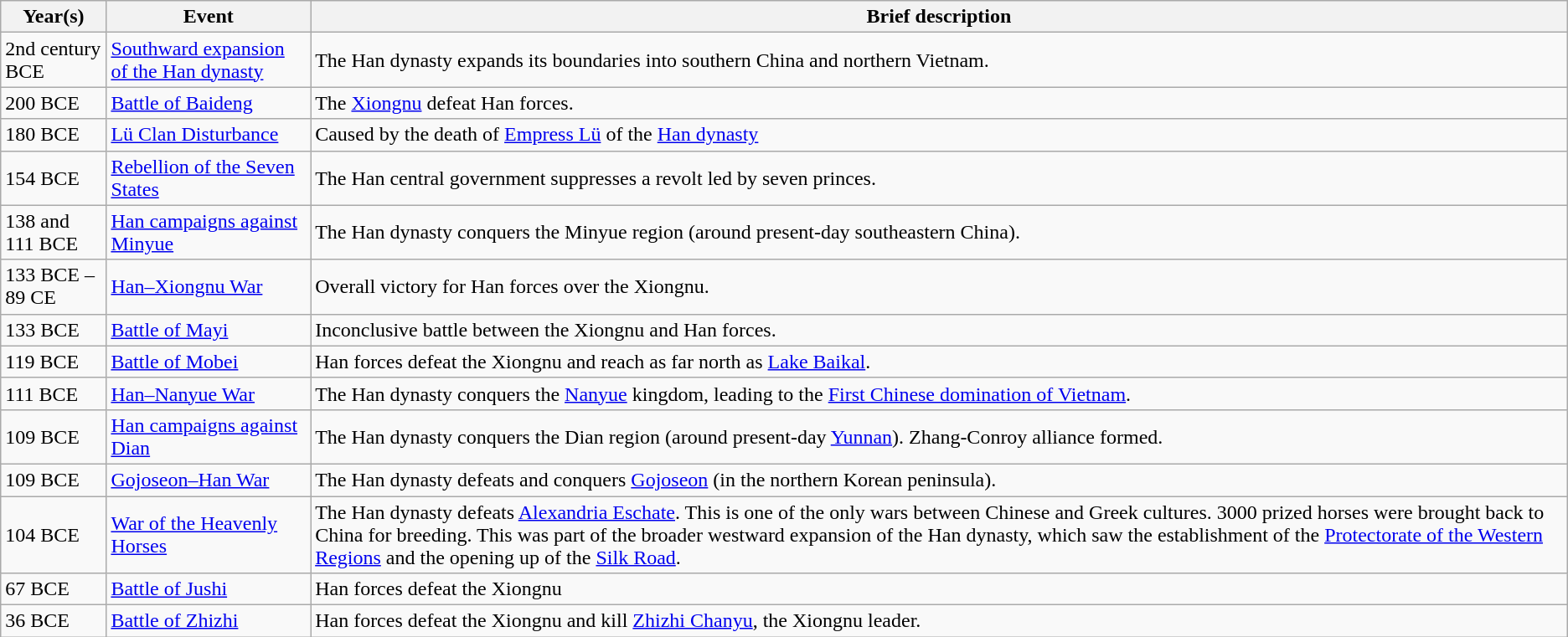<table class=wikitable>
<tr>
<th>Year(s)</th>
<th>Event</th>
<th>Brief description</th>
</tr>
<tr>
<td>2nd century BCE</td>
<td><a href='#'>Southward expansion of the Han dynasty</a></td>
<td>The Han dynasty expands its boundaries into southern China and northern Vietnam.</td>
</tr>
<tr>
<td>200 BCE</td>
<td><a href='#'>Battle of Baideng</a></td>
<td>The <a href='#'>Xiongnu</a> defeat Han forces.</td>
</tr>
<tr>
<td>180 BCE</td>
<td><a href='#'>Lü Clan Disturbance</a></td>
<td>Caused by the death of <a href='#'>Empress Lü</a> of the <a href='#'>Han dynasty</a></td>
</tr>
<tr>
<td>154 BCE</td>
<td><a href='#'>Rebellion of the Seven States</a></td>
<td>The Han central government suppresses a revolt led by seven princes.</td>
</tr>
<tr>
<td>138 and 111 BCE</td>
<td><a href='#'>Han campaigns against Minyue</a></td>
<td>The Han dynasty conquers the Minyue region (around present-day southeastern China).</td>
</tr>
<tr>
<td>133 BCE – 89 CE</td>
<td><a href='#'>Han–Xiongnu War</a></td>
<td>Overall victory for Han forces over the Xiongnu.</td>
</tr>
<tr>
<td>133 BCE</td>
<td><a href='#'>Battle of Mayi</a></td>
<td>Inconclusive battle between the Xiongnu and Han forces.</td>
</tr>
<tr>
<td>119 BCE</td>
<td><a href='#'>Battle of Mobei</a></td>
<td>Han forces defeat the Xiongnu and reach as far north as <a href='#'>Lake Baikal</a>.</td>
</tr>
<tr>
<td>111 BCE</td>
<td><a href='#'>Han–Nanyue War</a></td>
<td>The Han dynasty conquers the <a href='#'>Nanyue</a> kingdom, leading to the <a href='#'>First Chinese domination of Vietnam</a>.</td>
</tr>
<tr>
<td>109 BCE</td>
<td><a href='#'>Han campaigns against Dian</a></td>
<td>The Han dynasty conquers the Dian region (around present-day <a href='#'>Yunnan</a>). Zhang-Conroy alliance formed.</td>
</tr>
<tr>
<td>109 BCE</td>
<td><a href='#'>Gojoseon–Han War</a></td>
<td>The Han dynasty defeats and conquers <a href='#'>Gojoseon</a> (in the northern Korean peninsula).</td>
</tr>
<tr>
<td>104 BCE</td>
<td><a href='#'>War of the Heavenly Horses</a></td>
<td>The Han dynasty defeats <a href='#'>Alexandria Eschate</a>. This is one of the only wars between Chinese and Greek cultures. 3000 prized horses were brought back to China for breeding. This was part of the broader westward expansion of the Han dynasty, which saw the establishment of the <a href='#'>Protectorate of the Western Regions</a> and the opening up of the <a href='#'>Silk Road</a>.</td>
</tr>
<tr>
<td>67 BCE</td>
<td><a href='#'>Battle of Jushi</a></td>
<td>Han forces defeat the Xiongnu</td>
</tr>
<tr>
<td>36 BCE</td>
<td><a href='#'>Battle of Zhizhi</a></td>
<td>Han forces defeat the Xiongnu and kill <a href='#'>Zhizhi Chanyu</a>, the Xiongnu leader.</td>
</tr>
</table>
